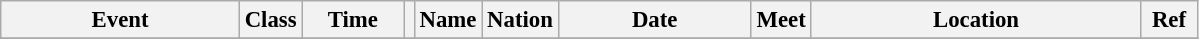<table class="wikitable" style="font-size: 95%;">
<tr>
<th style="width:10em">Event</th>
<th>Class</th>
<th style="width:4em">Time</th>
<th class="unsortable"></th>
<th>Name</th>
<th>Nation</th>
<th style="width:8em">Date</th>
<th>Meet</th>
<th style="width:14em">Location</th>
<th style="width:2em">Ref</th>
</tr>
<tr>
</tr>
</table>
